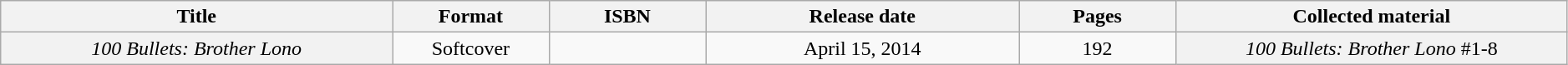<table class="wikitable collapsible sortable" width="99%"  style="text-align:center;">
<tr>
<th width="25%">Title</th>
<th width="10%">Format</th>
<th width="10%">ISBN</th>
<th width="20%">Release date</th>
<th width="10%">Pages</th>
<th width="25%">Collected material</th>
</tr>
<tr>
<th style="font-weight:normal;"><em>100 Bullets: Brother Lono</em></th>
<td>Softcover</td>
<td></td>
<td>April 15, 2014</td>
<td>192</td>
<th style="font-weight:normal;"><em>100 Bullets: Brother Lono</em> #1-8</th>
</tr>
</table>
